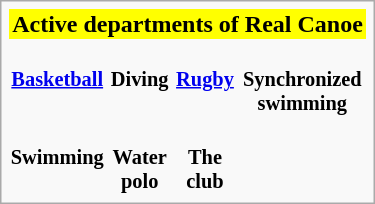<table class="infobox" style="width: 250px;">
<tr bgcolor="yellow" style="text-align: center">
<th colspan="4"><span>Active departments of Real Canoe</span></th>
</tr>
<tr style="font-size: 85%; text-align: center">
<td><br><strong><a href='#'>Basketball</a></strong></td>
<td><br><strong>Diving</strong></td>
<td><br><strong><a href='#'>Rugby</a></strong></td>
<td><br><strong>Synchronized swimming</strong></td>
</tr>
<tr style="font-size: 85%; text-align: center">
<td><br><strong>Swimming</strong></td>
<td><br><strong>Water polo</strong></td>
<td><br><strong>The club</strong></td>
</tr>
</table>
